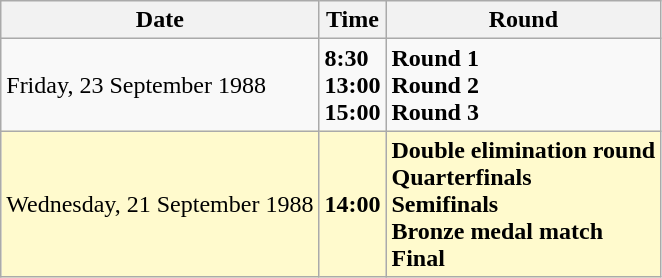<table class="wikitable">
<tr>
<th>Date</th>
<th>Time</th>
<th>Round</th>
</tr>
<tr>
<td>Friday, 23 September 1988</td>
<td><strong>8:30</strong><br><strong>13:00</strong><br><strong>15:00</strong></td>
<td><strong>Round 1</strong><br><strong>Round 2</strong><br><strong>Round 3</strong></td>
</tr>
<tr style=background:lemonchiffon>
<td>Wednesday, 21 September 1988</td>
<td><strong>14:00</strong></td>
<td><strong>Double elimination round</strong><br><strong>Quarterfinals</strong><br><strong>Semifinals</strong><br><strong>Bronze medal match</strong><br><strong>Final</strong></td>
</tr>
</table>
